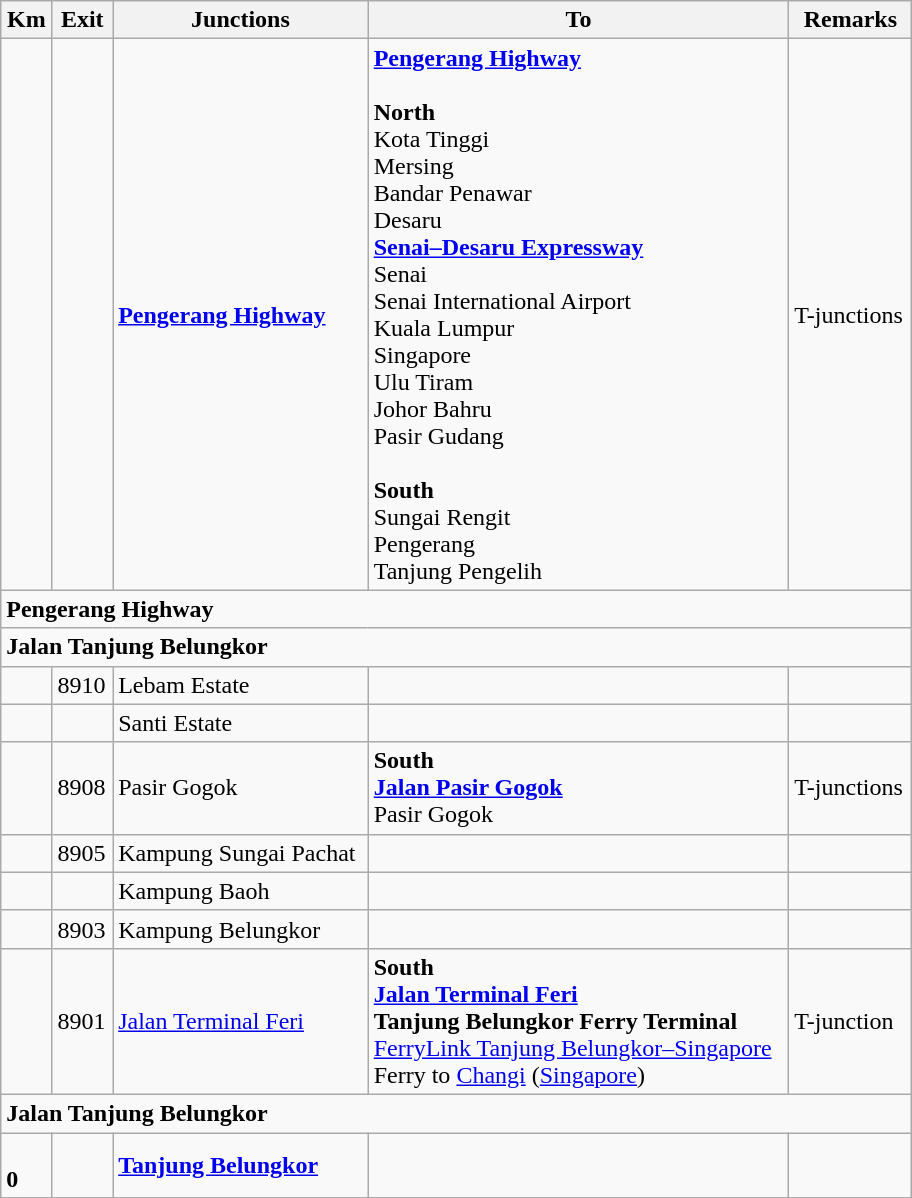<table class="wikitable">
<tr>
<th>Km</th>
<th>Exit</th>
<th>Junctions</th>
<th>To</th>
<th>Remarks</th>
</tr>
<tr>
<td></td>
<td></td>
<td> <strong><a href='#'>Pengerang Highway</a></strong></td>
<td> <strong><a href='#'>Pengerang Highway</a></strong><br><br><strong>North</strong><br> Kota Tinggi<br>  Mersing<br> Bandar Penawar<br> Desaru<br> <strong><a href='#'>Senai–Desaru Expressway</a></strong><br> Senai<br> Senai International Airport <br>  Kuala Lumpur<br>    Singapore<br>  Ulu Tiram<br>  Johor Bahru<br> Pasir Gudang<br><br><strong>South</strong><br> Sungai Rengit<br> Pengerang<br> Tanjung Pengelih</td>
<td>T-junctions</td>
</tr>
<tr>
<td style="width:600px" colspan="6" style="text-align:center; background:blue;"><strong><span> Pengerang Highway</span></strong></td>
</tr>
<tr>
<td style="width:600px" colspan="6" style="text-align:center; background:blue;"><strong><span> Jalan Tanjung Belungkor</span></strong></td>
</tr>
<tr>
<td></td>
<td>8910</td>
<td>Lebam Estate</td>
<td></td>
<td></td>
</tr>
<tr>
<td></td>
<td></td>
<td>Santi Estate</td>
<td></td>
<td></td>
</tr>
<tr>
<td></td>
<td>8908</td>
<td>Pasir Gogok</td>
<td><strong>South</strong><br> <strong><a href='#'>Jalan Pasir Gogok</a></strong><br>Pasir Gogok</td>
<td>T-junctions</td>
</tr>
<tr>
<td></td>
<td>8905</td>
<td>Kampung Sungai Pachat</td>
<td></td>
<td></td>
</tr>
<tr>
<td></td>
<td></td>
<td>Kampung Baoh</td>
<td></td>
<td></td>
</tr>
<tr>
<td></td>
<td>8903</td>
<td>Kampung Belungkor</td>
<td></td>
<td></td>
</tr>
<tr>
<td></td>
<td>8901</td>
<td><a href='#'>Jalan Terminal Feri</a></td>
<td><strong>South</strong><br> <strong><a href='#'>Jalan Terminal Feri</a></strong><br><strong>Tanjung Belungkor Ferry Terminal</strong> <br><a href='#'>FerryLink Tanjung Belungkor–Singapore</a><br>Ferry to <a href='#'>Changi</a> (<a href='#'>Singapore</a>)</td>
<td>T-junction</td>
</tr>
<tr>
<td style="width:600px" colspan="6" style="text-align:center; background:blue;"><strong><span> Jalan Tanjung Belungkor</span></strong></td>
</tr>
<tr>
<td><br><strong>0</strong></td>
<td></td>
<td><strong><a href='#'>Tanjung Belungkor</a></strong></td>
<td></td>
<td></td>
</tr>
</table>
